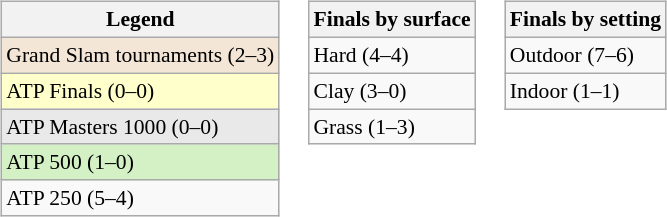<table>
<tr valign=top>
<td><br><table class=wikitable style=font-size:90%>
<tr>
<th>Legend</th>
</tr>
<tr style=background:#f3e6d7>
<td>Grand Slam tournaments (2–3)</td>
</tr>
<tr style=background:#ffc>
<td>ATP Finals (0–0)</td>
</tr>
<tr style=background:#e9e9e9>
<td>ATP Masters 1000 (0–0)</td>
</tr>
<tr style=background:#d4f1c5>
<td>ATP 500 (1–0)</td>
</tr>
<tr>
<td>ATP 250 (5–4)</td>
</tr>
</table>
</td>
<td><br><table class=wikitable style=font-size:90%>
<tr>
<th>Finals by surface</th>
</tr>
<tr>
<td>Hard (4–4)</td>
</tr>
<tr>
<td>Clay (3–0)</td>
</tr>
<tr>
<td>Grass (1–3)</td>
</tr>
</table>
</td>
<td><br><table class=wikitable style=font-size:90%>
<tr>
<th>Finals by setting</th>
</tr>
<tr>
<td>Outdoor (7–6)</td>
</tr>
<tr>
<td>Indoor (1–1)</td>
</tr>
</table>
</td>
</tr>
</table>
